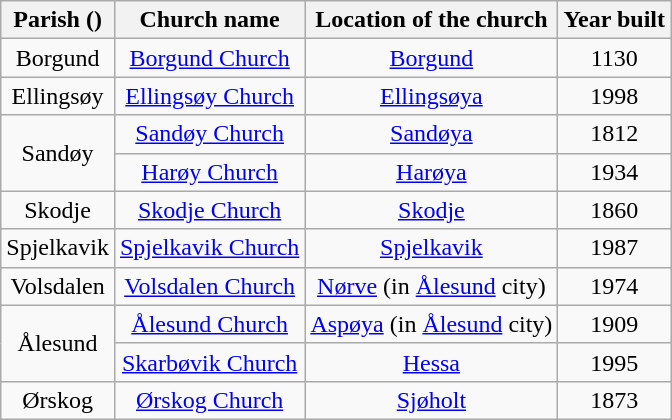<table class="wikitable" style="text-align:center">
<tr>
<th>Parish ()</th>
<th>Church name</th>
<th>Location of the church</th>
<th>Year built</th>
</tr>
<tr>
<td>Borgund</td>
<td><a href='#'>Borgund Church</a></td>
<td><a href='#'>Borgund</a></td>
<td>1130</td>
</tr>
<tr>
<td>Ellingsøy</td>
<td><a href='#'>Ellingsøy Church</a></td>
<td><a href='#'>Ellingsøya</a></td>
<td>1998</td>
</tr>
<tr>
<td rowspan="2">Sandøy</td>
<td><a href='#'>Sandøy Church</a></td>
<td><a href='#'>Sandøya</a></td>
<td>1812</td>
</tr>
<tr>
<td><a href='#'>Harøy Church</a></td>
<td><a href='#'>Harøya</a></td>
<td>1934</td>
</tr>
<tr>
<td>Skodje</td>
<td><a href='#'>Skodje Church</a></td>
<td><a href='#'>Skodje</a></td>
<td>1860</td>
</tr>
<tr>
<td>Spjelkavik</td>
<td><a href='#'>Spjelkavik Church</a></td>
<td><a href='#'>Spjelkavik</a></td>
<td>1987</td>
</tr>
<tr>
<td>Volsdalen</td>
<td><a href='#'>Volsdalen Church</a></td>
<td><a href='#'>Nørve</a> (in <a href='#'>Ålesund</a> city)</td>
<td>1974</td>
</tr>
<tr>
<td rowspan="2">Ålesund</td>
<td><a href='#'>Ålesund Church</a></td>
<td><a href='#'>Aspøya</a> (in <a href='#'>Ålesund</a> city)</td>
<td>1909</td>
</tr>
<tr>
<td><a href='#'>Skarbøvik Church</a></td>
<td><a href='#'>Hessa</a></td>
<td>1995</td>
</tr>
<tr>
<td>Ørskog</td>
<td><a href='#'>Ørskog Church</a></td>
<td><a href='#'>Sjøholt</a></td>
<td>1873</td>
</tr>
</table>
